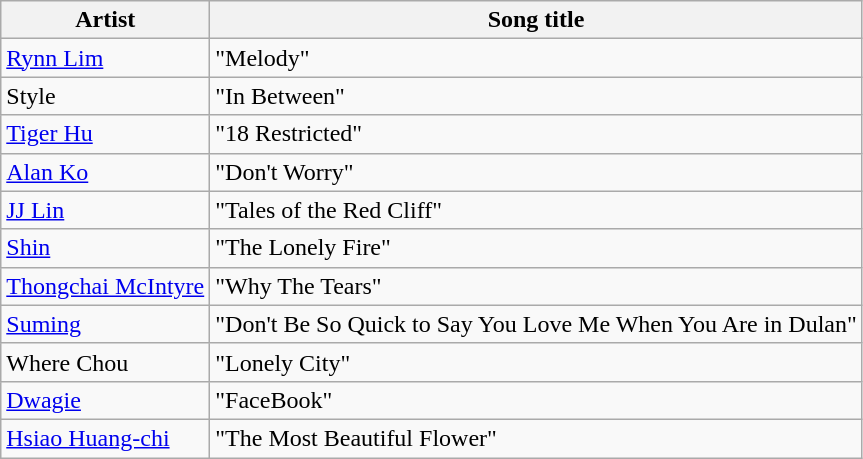<table class="wikitable sortable">
<tr>
<th>Artist</th>
<th>Song title</th>
</tr>
<tr>
<td><a href='#'>Rynn Lim</a></td>
<td>"Melody"</td>
</tr>
<tr>
<td>Style</td>
<td>"In Between"</td>
</tr>
<tr>
<td><a href='#'>Tiger Hu</a></td>
<td>"18 Restricted"</td>
</tr>
<tr>
<td><a href='#'>Alan Ko</a></td>
<td>"Don't Worry"</td>
</tr>
<tr>
<td><a href='#'>JJ Lin</a></td>
<td>"Tales of the Red Cliff"</td>
</tr>
<tr>
<td><a href='#'>Shin</a></td>
<td>"The Lonely Fire"</td>
</tr>
<tr>
<td><a href='#'>Thongchai McIntyre</a></td>
<td>"Why The Tears"</td>
</tr>
<tr>
<td><a href='#'>Suming</a></td>
<td>"Don't Be So Quick to Say You Love Me When You Are in Dulan"</td>
</tr>
<tr>
<td>Where Chou</td>
<td>"Lonely City"</td>
</tr>
<tr>
<td><a href='#'>Dwagie</a></td>
<td>"FaceBook"</td>
</tr>
<tr>
<td><a href='#'>Hsiao Huang-chi</a></td>
<td>"The Most Beautiful Flower"</td>
</tr>
</table>
